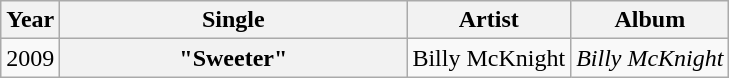<table class="wikitable plainrowheaders" style="text-align:center;">
<tr>
<th>Year</th>
<th style="width:14em;">Single</th>
<th>Artist</th>
<th>Album</th>
</tr>
<tr>
<td>2009</td>
<th scope="row">"Sweeter"</th>
<td>Billy McKnight</td>
<td style="text-align:left;"><em>Billy McKnight</em></td>
</tr>
</table>
